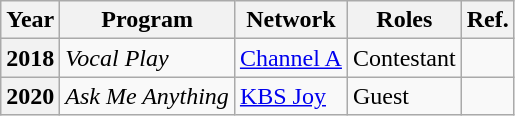<table class="wikitable plainrowheaders sortable">
<tr>
<th>Year</th>
<th>Program</th>
<th>Network</th>
<th>Roles</th>
<th>Ref.</th>
</tr>
<tr>
<th scope="row">2018</th>
<td><em>Vocal Play</em></td>
<td><a href='#'>Channel A</a></td>
<td>Contestant</td>
<td></td>
</tr>
<tr>
<th scope="row">2020</th>
<td><em>Ask Me Anything</em></td>
<td><a href='#'>KBS Joy</a></td>
<td>Guest</td>
<td></td>
</tr>
</table>
